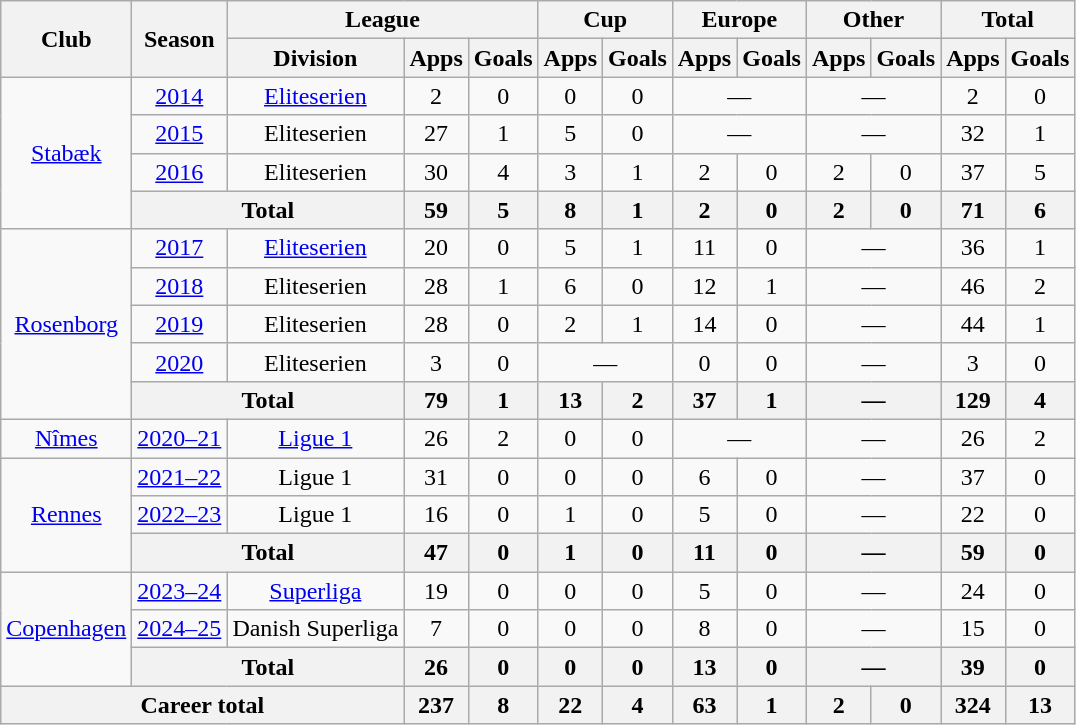<table class="wikitable" style="text-align:center">
<tr>
<th rowspan="2">Club</th>
<th rowspan="2">Season</th>
<th colspan="3">League</th>
<th colspan="2">Cup</th>
<th colspan="2">Europe</th>
<th colspan="2">Other</th>
<th colspan="2">Total</th>
</tr>
<tr>
<th>Division</th>
<th>Apps</th>
<th>Goals</th>
<th>Apps</th>
<th>Goals</th>
<th>Apps</th>
<th>Goals</th>
<th>Apps</th>
<th>Goals</th>
<th>Apps</th>
<th>Goals</th>
</tr>
<tr>
<td rowspan="4"><a href='#'>Stabæk</a></td>
<td><a href='#'>2014</a></td>
<td><a href='#'>Eliteserien</a></td>
<td>2</td>
<td>0</td>
<td>0</td>
<td>0</td>
<td colspan="2">—</td>
<td colspan="2">—</td>
<td>2</td>
<td>0</td>
</tr>
<tr>
<td><a href='#'>2015</a></td>
<td>Eliteserien</td>
<td>27</td>
<td>1</td>
<td>5</td>
<td>0</td>
<td colspan="2">—</td>
<td colspan="2">—</td>
<td>32</td>
<td>1</td>
</tr>
<tr>
<td><a href='#'>2016</a></td>
<td>Eliteserien</td>
<td>30</td>
<td>4</td>
<td>3</td>
<td>1</td>
<td>2</td>
<td>0</td>
<td>2</td>
<td>0</td>
<td>37</td>
<td>5</td>
</tr>
<tr>
<th colspan="2">Total</th>
<th>59</th>
<th>5</th>
<th>8</th>
<th>1</th>
<th>2</th>
<th>0</th>
<th>2</th>
<th>0</th>
<th>71</th>
<th>6</th>
</tr>
<tr>
<td rowspan="5"><a href='#'>Rosenborg</a></td>
<td><a href='#'>2017</a></td>
<td><a href='#'>Eliteserien</a></td>
<td>20</td>
<td>0</td>
<td>5</td>
<td>1</td>
<td>11</td>
<td>0</td>
<td colspan="2">—</td>
<td>36</td>
<td>1</td>
</tr>
<tr>
<td><a href='#'>2018</a></td>
<td>Eliteserien</td>
<td>28</td>
<td>1</td>
<td>6</td>
<td>0</td>
<td>12</td>
<td>1</td>
<td colspan="2">—</td>
<td>46</td>
<td>2</td>
</tr>
<tr>
<td><a href='#'>2019</a></td>
<td>Eliteserien</td>
<td>28</td>
<td>0</td>
<td>2</td>
<td>1</td>
<td>14</td>
<td>0</td>
<td colspan="2">—</td>
<td>44</td>
<td>1</td>
</tr>
<tr>
<td><a href='#'>2020</a></td>
<td>Eliteserien</td>
<td>3</td>
<td>0</td>
<td colspan="2">—</td>
<td>0</td>
<td>0</td>
<td colspan="2">—</td>
<td>3</td>
<td>0</td>
</tr>
<tr>
<th colspan="2">Total</th>
<th>79</th>
<th>1</th>
<th>13</th>
<th>2</th>
<th>37</th>
<th>1</th>
<th colspan="2">—</th>
<th>129</th>
<th>4</th>
</tr>
<tr>
<td><a href='#'>Nîmes</a></td>
<td><a href='#'>2020–21</a></td>
<td><a href='#'>Ligue 1</a></td>
<td>26</td>
<td>2</td>
<td>0</td>
<td>0</td>
<td colspan="2">—</td>
<td colspan="2">—</td>
<td>26</td>
<td>2</td>
</tr>
<tr>
<td rowspan="3"><a href='#'>Rennes</a></td>
<td><a href='#'>2021–22</a></td>
<td>Ligue 1</td>
<td>31</td>
<td>0</td>
<td>0</td>
<td>0</td>
<td>6</td>
<td>0</td>
<td colspan="2">—</td>
<td>37</td>
<td>0</td>
</tr>
<tr>
<td><a href='#'>2022–23</a></td>
<td>Ligue 1</td>
<td>16</td>
<td>0</td>
<td>1</td>
<td>0</td>
<td>5</td>
<td>0</td>
<td colspan="2">—</td>
<td>22</td>
<td>0</td>
</tr>
<tr>
<th colspan="2">Total</th>
<th>47</th>
<th>0</th>
<th>1</th>
<th>0</th>
<th>11</th>
<th>0</th>
<th colspan="2">—</th>
<th>59</th>
<th>0</th>
</tr>
<tr>
<td rowspan="3"><a href='#'>Copenhagen</a></td>
<td><a href='#'>2023–24</a></td>
<td><a href='#'>Superliga</a></td>
<td>19</td>
<td>0</td>
<td>0</td>
<td>0</td>
<td>5</td>
<td>0</td>
<td colspan="2">—</td>
<td>24</td>
<td>0</td>
</tr>
<tr>
<td><a href='#'>2024–25</a></td>
<td>Danish Superliga</td>
<td>7</td>
<td>0</td>
<td>0</td>
<td>0</td>
<td>8</td>
<td>0</td>
<td colspan="2">—</td>
<td>15</td>
<td>0</td>
</tr>
<tr>
<th colspan="2">Total</th>
<th>26</th>
<th>0</th>
<th>0</th>
<th>0</th>
<th>13</th>
<th>0</th>
<th colspan="2">—</th>
<th>39</th>
<th>0</th>
</tr>
<tr>
<th colspan="3">Career total</th>
<th>237</th>
<th>8</th>
<th>22</th>
<th>4</th>
<th>63</th>
<th>1</th>
<th>2</th>
<th>0</th>
<th>324</th>
<th>13</th>
</tr>
</table>
